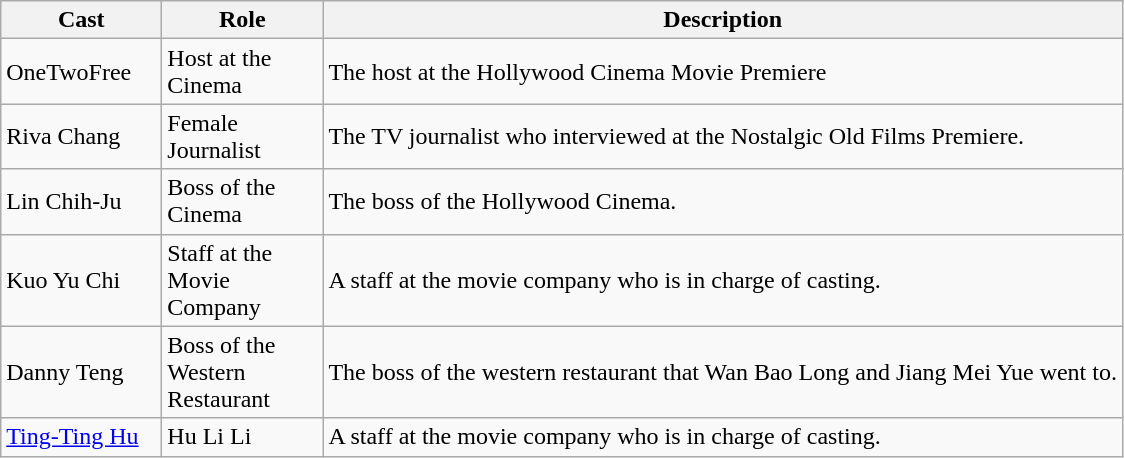<table class="wikitable">
<tr>
<th width="100px">Cast</th>
<th width="100px">Role</th>
<th>Description</th>
</tr>
<tr>
<td>OneTwoFree</td>
<td>Host at the Cinema</td>
<td>The host at the Hollywood Cinema Movie Premiere</td>
</tr>
<tr>
<td>Riva Chang</td>
<td>Female Journalist</td>
<td>The TV journalist who interviewed at the Nostalgic Old Films Premiere.</td>
</tr>
<tr>
<td>Lin Chih-Ju</td>
<td>Boss of the Cinema</td>
<td>The boss of the Hollywood Cinema.</td>
</tr>
<tr>
<td>Kuo Yu Chi</td>
<td>Staff at the Movie Company</td>
<td>A staff at the movie company who is in charge of casting.</td>
</tr>
<tr>
<td>Danny Teng</td>
<td>Boss of the Western Restaurant</td>
<td>The boss of the western restaurant that Wan Bao Long and Jiang Mei Yue went to.</td>
</tr>
<tr>
<td><a href='#'>Ting-Ting Hu</a></td>
<td>Hu Li Li</td>
<td>A staff at the movie company who is in charge of casting.</td>
</tr>
</table>
